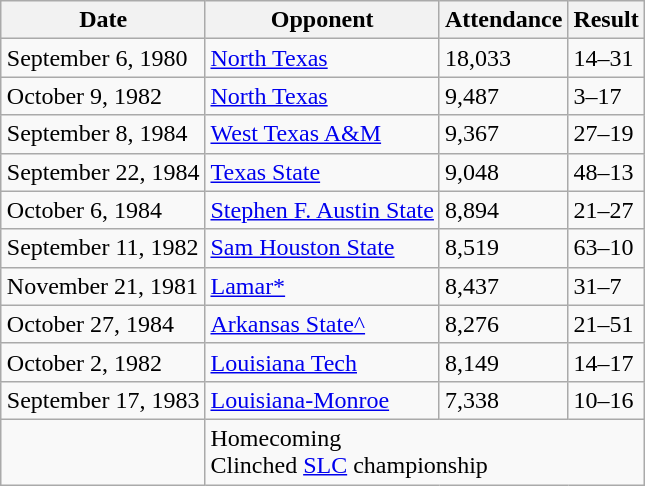<table class="wikitable" style="float:right; clear:right; margin-left:1em">
<tr>
<th>Date</th>
<th>Opponent</th>
<th>Attendance</th>
<th>Result</th>
</tr>
<tr>
<td>September 6, 1980</td>
<td><a href='#'>North Texas</a></td>
<td>18,033</td>
<td>14–31</td>
</tr>
<tr>
<td>October 9, 1982</td>
<td><a href='#'>North Texas</a></td>
<td>9,487</td>
<td>3–17</td>
</tr>
<tr>
<td>September 8, 1984</td>
<td><a href='#'>West Texas A&M</a></td>
<td>9,367</td>
<td>27–19</td>
</tr>
<tr>
<td>September 22, 1984</td>
<td><a href='#'>Texas State</a></td>
<td>9,048</td>
<td>48–13</td>
</tr>
<tr>
<td>October 6, 1984</td>
<td><a href='#'>Stephen F. Austin State</a></td>
<td>8,894</td>
<td>21–27</td>
</tr>
<tr>
<td>September 11, 1982</td>
<td><a href='#'>Sam Houston State</a></td>
<td>8,519</td>
<td>63–10</td>
</tr>
<tr>
<td>November 21, 1981</td>
<td><a href='#'>Lamar*</a></td>
<td>8,437</td>
<td>31–7</td>
</tr>
<tr>
<td>October 27, 1984</td>
<td><a href='#'>Arkansas State^</a></td>
<td>8,276</td>
<td>21–51</td>
</tr>
<tr>
<td>October 2, 1982</td>
<td><a href='#'>Louisiana Tech</a></td>
<td>8,149</td>
<td>14–17</td>
</tr>
<tr>
<td>September 17, 1983</td>
<td><a href='#'>Louisiana-Monroe</a></td>
<td>7,338</td>
<td>10–16</td>
</tr>
<tr>
<td></td>
<td colspan="3"> Homecoming <br> Clinched <a href='#'>SLC</a> championship</td>
</tr>
</table>
